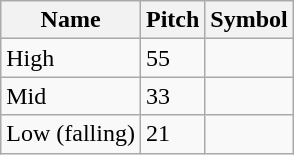<table class="wikitable">
<tr>
<th>Name</th>
<th>Pitch</th>
<th>Symbol</th>
</tr>
<tr>
<td>High</td>
<td>55</td>
<td></td>
</tr>
<tr>
<td>Mid</td>
<td>33</td>
<td></td>
</tr>
<tr>
<td>Low (falling)</td>
<td>21</td>
<td></td>
</tr>
</table>
